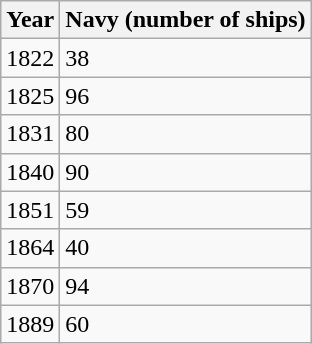<table class="wikitable"  style="float:left; margin-left:10px;">
<tr>
<th>Year</th>
<th>Navy (number of ships)</th>
</tr>
<tr>
<td>1822</td>
<td>38</td>
</tr>
<tr>
<td>1825</td>
<td>96</td>
</tr>
<tr>
<td>1831</td>
<td>80</td>
</tr>
<tr>
<td>1840</td>
<td>90</td>
</tr>
<tr>
<td>1851</td>
<td>59</td>
</tr>
<tr>
<td>1864</td>
<td>40</td>
</tr>
<tr>
<td>1870</td>
<td>94</td>
</tr>
<tr>
<td>1889</td>
<td>60</td>
</tr>
</table>
